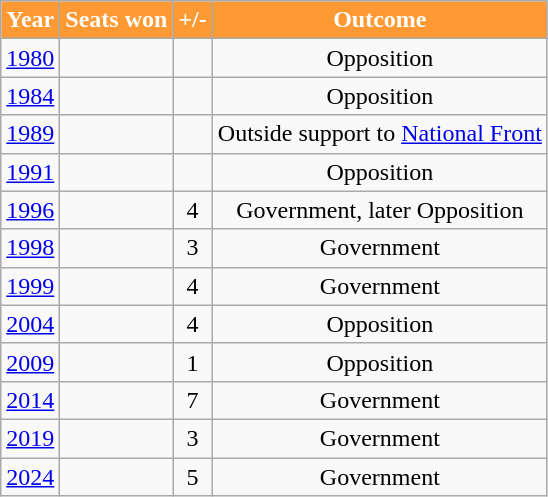<table class="wikitable" style="text-align:center;">
<tr>
<th style="background-color:#FF9933; color:white">Year</th>
<th style="background-color:#FF9933; color:white">Seats won</th>
<th style="background-color:#FF9933; color:white">+/-</th>
<th style="background-color:#FF9933; color:white">Outcome</th>
</tr>
<tr>
<td><a href='#'>1980</a></td>
<td></td>
<td></td>
<td>Opposition</td>
</tr>
<tr>
<td><a href='#'>1984</a></td>
<td></td>
<td></td>
<td>Opposition</td>
</tr>
<tr>
<td><a href='#'>1989</a></td>
<td></td>
<td></td>
<td>Outside support to <a href='#'>National Front</a></td>
</tr>
<tr>
<td><a href='#'>1991</a></td>
<td></td>
<td></td>
<td>Opposition</td>
</tr>
<tr>
<td><a href='#'>1996</a></td>
<td></td>
<td> 4</td>
<td>Government, later Opposition</td>
</tr>
<tr>
<td><a href='#'>1998</a></td>
<td></td>
<td> 3</td>
<td>Government</td>
</tr>
<tr>
<td><a href='#'>1999</a></td>
<td></td>
<td> 4</td>
<td>Government</td>
</tr>
<tr>
<td><a href='#'>2004</a></td>
<td></td>
<td> 4</td>
<td>Opposition</td>
</tr>
<tr>
<td><a href='#'>2009</a></td>
<td></td>
<td> 1</td>
<td>Opposition</td>
</tr>
<tr>
<td><a href='#'>2014</a></td>
<td></td>
<td> 7</td>
<td>Government</td>
</tr>
<tr>
<td><a href='#'>2019</a></td>
<td></td>
<td> 3</td>
<td>Government</td>
</tr>
<tr>
<td><a href='#'>2024</a></td>
<td></td>
<td> 5</td>
<td>Government</td>
</tr>
</table>
